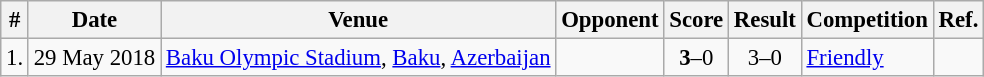<table class="wikitable" style="font-size:95%;">
<tr>
<th>#</th>
<th>Date</th>
<th>Venue</th>
<th>Opponent</th>
<th>Score</th>
<th>Result</th>
<th>Competition</th>
<th>Ref.</th>
</tr>
<tr>
<td>1.</td>
<td>29 May 2018</td>
<td><a href='#'>Baku Olympic Stadium</a>, <a href='#'>Baku</a>, <a href='#'>Azerbaijan</a></td>
<td></td>
<td align=center><strong>3</strong>–0</td>
<td align=center>3–0</td>
<td><a href='#'>Friendly</a></td>
<td></td>
</tr>
</table>
